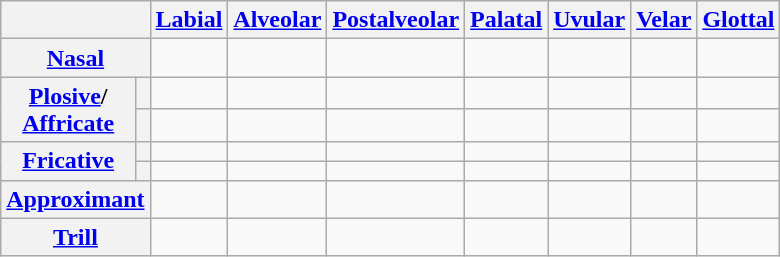<table class="wikitable" style="text-align: center;">
<tr>
<th colspan="2"></th>
<th><a href='#'>Labial</a></th>
<th><a href='#'>Alveolar</a></th>
<th><a href='#'>Postalveolar</a></th>
<th><a href='#'>Palatal</a></th>
<th><a href='#'>Uvular</a></th>
<th><a href='#'>Velar</a></th>
<th><a href='#'>Glottal</a></th>
</tr>
<tr>
<th colspan="2"><a href='#'>Nasal</a></th>
<td></td>
<td></td>
<td></td>
<td></td>
<td></td>
<td></td>
<td></td>
</tr>
<tr>
<th rowspan="2"><a href='#'>Plosive</a>/<br><a href='#'>Affricate</a></th>
<th></th>
<td></td>
<td></td>
<td></td>
<td></td>
<td></td>
<td></td>
<td></td>
</tr>
<tr>
<th></th>
<td></td>
<td></td>
<td></td>
<td></td>
<td></td>
<td></td>
<td></td>
</tr>
<tr>
<th rowspan="2"><a href='#'>Fricative</a></th>
<th></th>
<td></td>
<td></td>
<td></td>
<td></td>
<td></td>
<td></td>
<td></td>
</tr>
<tr>
<th></th>
<td></td>
<td></td>
<td></td>
<td></td>
<td></td>
<td></td>
<td></td>
</tr>
<tr>
<th colspan="2"><a href='#'>Approximant</a></th>
<td></td>
<td></td>
<td></td>
<td></td>
<td></td>
<td></td>
<td></td>
</tr>
<tr>
<th colspan="2"><a href='#'>Trill</a></th>
<td></td>
<td></td>
<td></td>
<td></td>
<td></td>
<td></td>
<td></td>
</tr>
</table>
